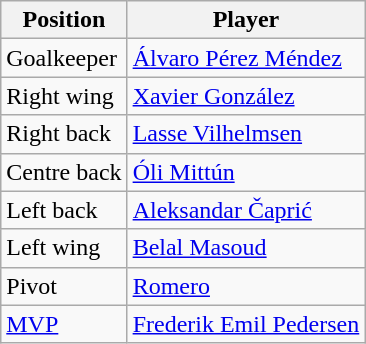<table class="wikitable">
<tr>
<th>Position</th>
<th>Player</th>
</tr>
<tr>
<td>Goalkeeper</td>
<td> <a href='#'>Álvaro Pérez Méndez</a></td>
</tr>
<tr>
<td>Right wing</td>
<td> <a href='#'>Xavier González</a></td>
</tr>
<tr>
<td>Right back</td>
<td> <a href='#'>Lasse Vilhelmsen</a></td>
</tr>
<tr>
<td>Centre back</td>
<td> <a href='#'>Óli Mittún</a></td>
</tr>
<tr>
<td>Left back</td>
<td> <a href='#'>Aleksandar Čaprić</a></td>
</tr>
<tr>
<td>Left wing</td>
<td> <a href='#'>Belal Masoud</a></td>
</tr>
<tr>
<td>Pivot</td>
<td> <a href='#'>Romero</a></td>
</tr>
<tr>
<td><a href='#'>MVP</a></td>
<td> <a href='#'>Frederik Emil Pedersen</a></td>
</tr>
</table>
